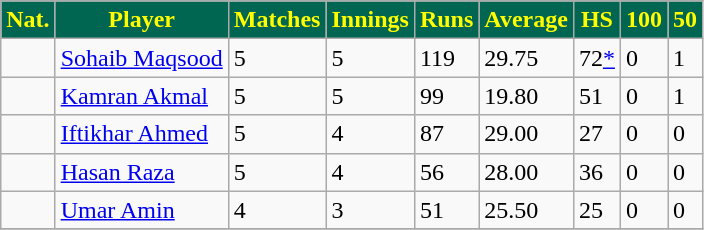<table class="wikitable sortable" style="font-size:100%">
<tr>
<th style="text-align:center; background:#006651; color:yellow;">Nat.</th>
<th style="text-align:center; background:#006651; color:yellow;">Player</th>
<th style="text-align:center; background:#006651; color:yellow;">Matches</th>
<th style="text-align:center; background:#006651; color:yellow;">Innings</th>
<th style="text-align:center; background:#006651; color:yellow;">Runs</th>
<th style="text-align:center; background:#006651; color:yellow;">Average</th>
<th style="text-align:center; background:#006651; color:yellow;">HS</th>
<th style="text-align:center; background:#006651; color:yellow;">100</th>
<th style="text-align:center; background:#006651; color:yellow;">50</th>
</tr>
<tr>
<td></td>
<td><a href='#'>Sohaib Maqsood</a></td>
<td>5</td>
<td>5</td>
<td>119</td>
<td>29.75</td>
<td>72<a href='#'>*</a></td>
<td>0</td>
<td>1</td>
</tr>
<tr>
<td></td>
<td><a href='#'>Kamran Akmal</a></td>
<td>5</td>
<td>5</td>
<td>99</td>
<td>19.80</td>
<td>51</td>
<td>0</td>
<td>1</td>
</tr>
<tr>
<td></td>
<td><a href='#'>Iftikhar Ahmed</a></td>
<td>5</td>
<td>4</td>
<td>87</td>
<td>29.00</td>
<td>27</td>
<td>0</td>
<td>0</td>
</tr>
<tr>
<td></td>
<td><a href='#'>Hasan Raza</a></td>
<td>5</td>
<td>4</td>
<td>56</td>
<td>28.00</td>
<td>36</td>
<td>0</td>
<td>0</td>
</tr>
<tr>
<td></td>
<td><a href='#'>Umar Amin</a></td>
<td>4</td>
<td>3</td>
<td>51</td>
<td>25.50</td>
<td>25</td>
<td>0</td>
<td>0</td>
</tr>
<tr>
</tr>
</table>
